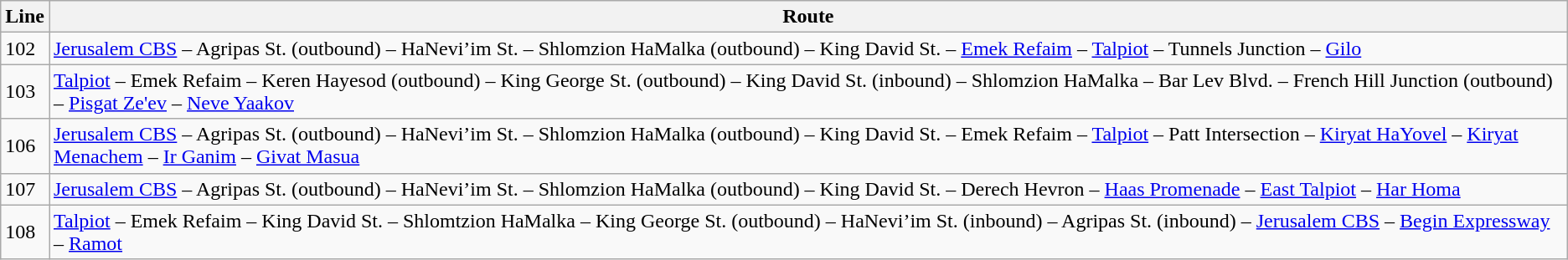<table class="wikitable">
<tr>
<th>Line</th>
<th>Route</th>
</tr>
<tr>
<td>102</td>
<td><a href='#'>Jerusalem CBS</a> – Agripas St. (outbound) – HaNevi’im St. – Shlomzion HaMalka (outbound) – King David St. – <a href='#'>Emek Refaim</a> – <a href='#'>Talpiot</a> – Tunnels Junction – <a href='#'>Gilo</a></td>
</tr>
<tr>
<td>103</td>
<td><a href='#'>Talpiot</a> – Emek Refaim – Keren Hayesod (outbound) – King George St. (outbound) – King David St. (inbound) – Shlomzion HaMalka – Bar Lev Blvd. – French Hill Junction (outbound) – <a href='#'>Pisgat Ze'ev</a> – <a href='#'>Neve Yaakov</a></td>
</tr>
<tr>
<td>106</td>
<td><a href='#'>Jerusalem CBS</a> – Agripas St. (outbound) – HaNevi’im St. – Shlomzion HaMalka (outbound) – King David St. – Emek Refaim – <a href='#'>Talpiot</a> – Patt Intersection – <a href='#'>Kiryat HaYovel</a> – <a href='#'>Kiryat Menachem</a> – <a href='#'>Ir Ganim</a> – <a href='#'>Givat Masua</a></td>
</tr>
<tr>
<td>107</td>
<td><a href='#'>Jerusalem CBS</a> – Agripas St. (outbound) – HaNevi’im St. – Shlomzion HaMalka (outbound) – King David St. – Derech Hevron – <a href='#'>Haas Promenade</a> – <a href='#'>East Talpiot</a> – <a href='#'>Har Homa</a></td>
</tr>
<tr>
<td>108</td>
<td><a href='#'>Talpiot</a> – Emek Refaim – King David St. – Shlomtzion HaMalka – King George St. (outbound) – HaNevi’im St. (inbound) – Agripas St. (inbound) – <a href='#'>Jerusalem CBS</a> – <a href='#'>Begin Expressway</a> – <a href='#'>Ramot</a></td>
</tr>
</table>
